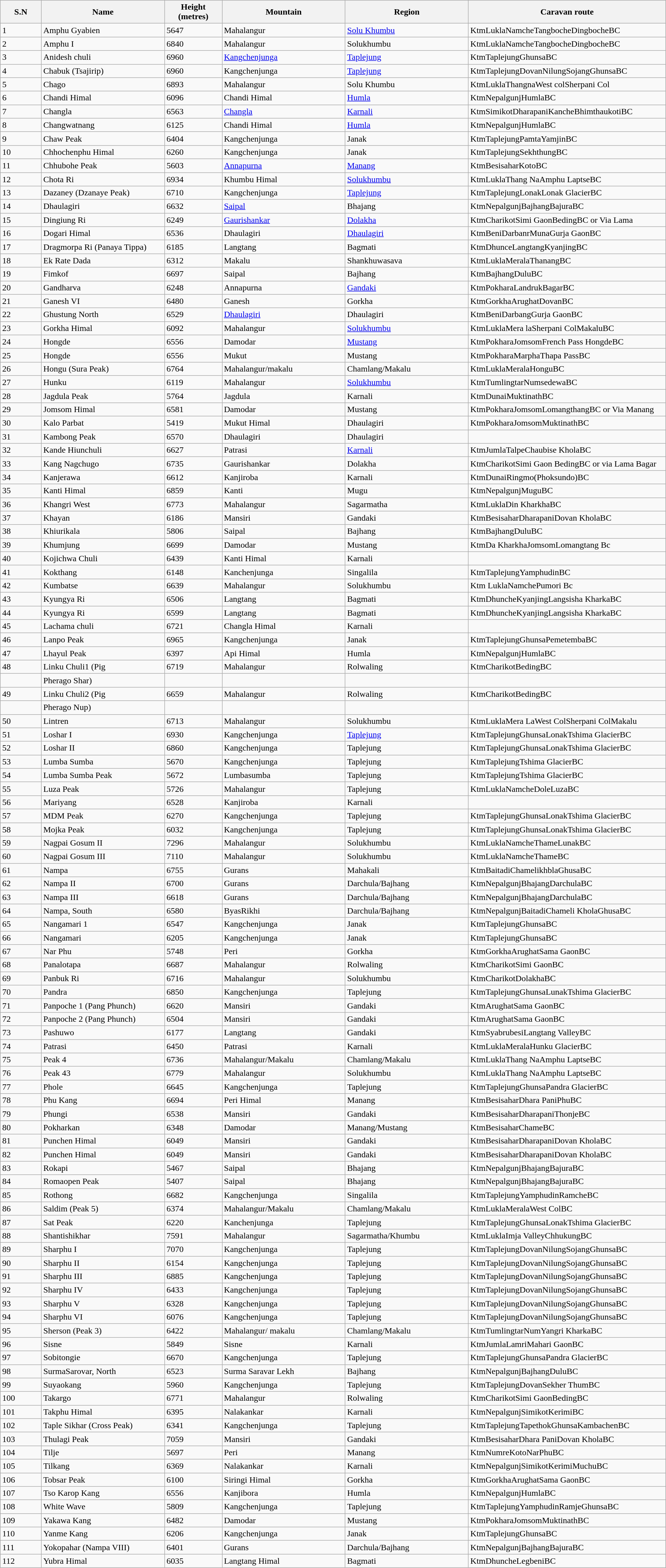<table class="wikitable sortable">
<tr>
<th width="5%">S.N</th>
<th width="15%">Name</th>
<th width="7%">Height<br>(metres)</th>
<th width="15%">Mountain</th>
<th width="15%">Region</th>
<th width="20%">Caravan route</th>
</tr>
<tr>
<td>1</td>
<td>Amphu Gyabien</td>
<td>5647</td>
<td>Mahalangur</td>
<td><a href='#'>Solu Khumbu</a></td>
<td>KtmLuklaNamcheTangbocheDingbocheBC</td>
</tr>
<tr>
<td>2</td>
<td>Amphu I</td>
<td>6840</td>
<td>Mahalangur</td>
<td>Solukhumbu</td>
<td>KtmLuklaNamcheTangbocheDingbocheBC</td>
</tr>
<tr>
<td>3</td>
<td>Anidesh chuli</td>
<td>6960</td>
<td><a href='#'>Kangchenjunga</a></td>
<td><a href='#'>Taplejung</a></td>
<td>KtmTaplejungGhunsaBC</td>
</tr>
<tr>
<td>4</td>
<td>Chabuk (Tsajirip)</td>
<td>6960</td>
<td>Kangchenjunga</td>
<td><a href='#'>Taplejung</a></td>
<td>KtmTaplejungDovanNilungSojangGhunsaBC</td>
</tr>
<tr>
<td>5</td>
<td>Chago</td>
<td>6893</td>
<td>Mahalangur</td>
<td>Solu Khumbu</td>
<td>KtmLuklaThangnaWest colSherpani Col</td>
</tr>
<tr>
<td>6</td>
<td>Chandi Himal</td>
<td>6096</td>
<td>Chandi Himal</td>
<td><a href='#'>Humla</a></td>
<td>KtmNepalgunjHumlaBC</td>
</tr>
<tr>
<td>7</td>
<td>Changla</td>
<td>6563</td>
<td><a href='#'>Changla</a></td>
<td><a href='#'>Karnali</a></td>
<td>KtmSimikotDharapaniKancheBhimthaukotiBC</td>
</tr>
<tr>
<td>8</td>
<td>Changwatnang</td>
<td>6125</td>
<td>Chandi Himal</td>
<td><a href='#'>Humla</a></td>
<td>KtmNepalgunjHumlaBC</td>
</tr>
<tr>
<td>9</td>
<td>Chaw Peak</td>
<td>6404</td>
<td>Kangchenjunga</td>
<td>Janak</td>
<td>KtmTaplejungPamtaYamjinBC</td>
</tr>
<tr>
<td>10</td>
<td>Chhochenphu Himal</td>
<td>6260</td>
<td>Kangchenjunga</td>
<td>Janak</td>
<td>KtmTaplejungSekhthungBC</td>
</tr>
<tr>
<td>11</td>
<td>Chhubohe Peak</td>
<td>5603</td>
<td><a href='#'>Annapurna</a></td>
<td><a href='#'>Manang</a></td>
<td>KtmBesisaharKotoBC</td>
</tr>
<tr>
<td>12</td>
<td>Chota Ri</td>
<td>6934</td>
<td>Khumbu Himal</td>
<td><a href='#'>Solukhumbu</a></td>
<td>KtmLuklaThang NaAmphu LaptseBC</td>
</tr>
<tr>
<td>13</td>
<td>Dazaney (Dzanaye Peak)</td>
<td>6710</td>
<td>Kangchenjunga</td>
<td><a href='#'>Taplejung</a></td>
<td>KtmTaplejungLonakLonak GlacierBC</td>
</tr>
<tr>
<td>14</td>
<td>Dhaulagiri</td>
<td>6632</td>
<td><a href='#'>Saipal</a></td>
<td>Bhajang</td>
<td>KtmNepalgunjBajhangBajuraBC</td>
</tr>
<tr>
<td>15</td>
<td>Dingiung Ri</td>
<td>6249</td>
<td><a href='#'>Gaurishankar</a></td>
<td><a href='#'>Dolakha</a></td>
<td>KtmCharikotSimi GaonBedingBC or Via Lama</td>
</tr>
<tr>
<td>16</td>
<td>Dogari Himal</td>
<td>6536</td>
<td>Dhaulagiri</td>
<td><a href='#'>Dhaulagiri</a></td>
<td>KtmBeniDarbanrMunaGurja GaonBC</td>
</tr>
<tr>
<td>17</td>
<td>Dragmorpa Ri (Panaya Tippa)</td>
<td>6185</td>
<td>Langtang</td>
<td>Bagmati</td>
<td>KtmDhunceLangtangKyanjingBC</td>
</tr>
<tr>
<td>18</td>
<td>Ek Rate Dada</td>
<td>6312</td>
<td>Makalu</td>
<td>Shankhuwasava</td>
<td>KtmLuklaMeralaThanangBC</td>
</tr>
<tr>
<td>19</td>
<td>Fimkof</td>
<td>6697</td>
<td>Saipal</td>
<td>Bajhang</td>
<td>KtmBajhangDuluBC</td>
</tr>
<tr>
<td>20</td>
<td>Gandharva</td>
<td>6248</td>
<td>Annapurna</td>
<td><a href='#'>Gandaki</a></td>
<td>KtmPokharaLandrukBagarBC</td>
</tr>
<tr>
<td>21</td>
<td>Ganesh VI</td>
<td>6480</td>
<td>Ganesh</td>
<td>Gorkha</td>
<td>KtmGorkhaArughatDovanBC</td>
</tr>
<tr>
<td>22</td>
<td>Ghustung North</td>
<td>6529</td>
<td><a href='#'>Dhaulagiri</a></td>
<td>Dhaulagiri</td>
<td>KtmBeniDarbangGurja GaonBC</td>
</tr>
<tr>
<td>23</td>
<td>Gorkha Himal</td>
<td>6092</td>
<td>Mahalangur</td>
<td><a href='#'>Solukhumbu</a></td>
<td>KtmLuklaMera laSherpani ColMakaluBC</td>
</tr>
<tr>
<td>24</td>
<td>Hongde</td>
<td>6556</td>
<td>Damodar</td>
<td><a href='#'>Mustang</a></td>
<td>KtmPokharaJomsomFrench Pass HongdeBC</td>
</tr>
<tr>
<td>25</td>
<td>Hongde</td>
<td>6556</td>
<td>Mukut</td>
<td>Mustang</td>
<td>KtmPokharaMarphaThapa PassBC</td>
</tr>
<tr>
<td>26</td>
<td>Hongu (Sura Peak)</td>
<td>6764</td>
<td>Mahalangur/makalu</td>
<td>Chamlang/Makalu</td>
<td>KtmLuklaMeralaHonguBC</td>
</tr>
<tr>
<td>27</td>
<td>Hunku</td>
<td>6119</td>
<td>Mahalangur</td>
<td><a href='#'>Solukhumbu</a></td>
<td>KtmTumlingtarNumsedewaBC</td>
</tr>
<tr>
<td>28</td>
<td>Jagdula Peak</td>
<td>5764</td>
<td>Jagdula</td>
<td>Karnali</td>
<td>KtmDunaiMuktinathBC</td>
</tr>
<tr>
<td>29</td>
<td>Jomsom Himal</td>
<td>6581</td>
<td>Damodar</td>
<td>Mustang</td>
<td>KtmPokharaJomsomLomangthangBC or Via Manang</td>
</tr>
<tr>
<td>30</td>
<td>Kalo Parbat</td>
<td>5419</td>
<td>Mukut Himal</td>
<td>Dhaulagiri</td>
<td>KtmPokharaJomsomMuktinathBC</td>
</tr>
<tr>
<td>31</td>
<td>Kambong Peak</td>
<td>6570</td>
<td>Dhaulagiri</td>
<td>Dhaulagiri</td>
<td> </td>
</tr>
<tr>
<td>32</td>
<td>Kande Hiunchuli</td>
<td>6627</td>
<td>Patrasi</td>
<td><a href='#'>Karnali</a></td>
<td>KtmJumlaTalpeChaubise KholaBC</td>
</tr>
<tr>
<td>33</td>
<td>Kang Nagchugo</td>
<td>6735</td>
<td>Gaurishankar</td>
<td>Dolakha</td>
<td>KtmCharikotSimi Gaon BedingBC or via Lama Bagar</td>
</tr>
<tr>
<td>34</td>
<td>Kanjerawa</td>
<td>6612</td>
<td>Kanjiroba</td>
<td>Karnali</td>
<td>KtmDunaiRingmo(Phoksundo)BC</td>
</tr>
<tr>
<td>35</td>
<td>Kanti Himal</td>
<td>6859</td>
<td>Kanti</td>
<td>Mugu</td>
<td>KtmNepalgunjMuguBC</td>
</tr>
<tr>
<td>36</td>
<td>Khangri West</td>
<td>6773</td>
<td>Mahalangur</td>
<td>Sagarmatha</td>
<td>KtmLuklaDin KharkhaBC</td>
</tr>
<tr>
<td>37</td>
<td>Khayan</td>
<td>6186</td>
<td>Mansiri</td>
<td>Gandaki</td>
<td>KtmBesisaharDharapaniDovan KholaBC</td>
</tr>
<tr>
<td>38</td>
<td>Khiurikala</td>
<td>5806</td>
<td>Saipal</td>
<td>Bajhang</td>
<td>KtmBajhangDuluBC</td>
</tr>
<tr>
<td>39</td>
<td>Khumjung</td>
<td>6699</td>
<td>Damodar</td>
<td>Mustang</td>
<td>KtmDa KharkhaJomsomLomangtang Bc</td>
</tr>
<tr>
<td>40</td>
<td>Kojichwa Chuli</td>
<td>6439</td>
<td>Kanti Himal</td>
<td>Karnali</td>
<td> </td>
</tr>
<tr>
<td>41</td>
<td>Kokthang</td>
<td>6148</td>
<td>Kanchenjunga</td>
<td>Singalila</td>
<td>KtmTaplejungYamphudinBC</td>
</tr>
<tr>
<td>42</td>
<td>Kumbatse</td>
<td>6639</td>
<td>Mahalangur</td>
<td>Solukhumbu</td>
<td>Ktm LuklaNamchePumori Bc</td>
</tr>
<tr>
<td>43</td>
<td>Kyungya Ri</td>
<td>6506</td>
<td>Langtang</td>
<td>Bagmati</td>
<td>KtmDhuncheKyanjingLangsisha KharkaBC</td>
</tr>
<tr>
<td>44</td>
<td>Kyungya Ri</td>
<td>6599</td>
<td>Langtang</td>
<td>Bagmati</td>
<td>KtmDhuncheKyanjingLangsisha KharkaBC</td>
</tr>
<tr>
<td>45</td>
<td>Lachama chuli</td>
<td>6721</td>
<td>Changla Himal</td>
<td>Karnali</td>
<td> </td>
</tr>
<tr>
<td>46</td>
<td>Lanpo Peak</td>
<td>6965</td>
<td>Kangchenjunga</td>
<td>Janak</td>
<td>KtmTaplejungGhunsaPemetembaBC</td>
</tr>
<tr>
<td>47</td>
<td>Lhayul Peak</td>
<td>6397</td>
<td>Api Himal</td>
<td>Humla</td>
<td>KtmNepalgunjHumlaBC</td>
</tr>
<tr>
<td>48</td>
<td>Linku Chuli1 (Pig</td>
<td>6719</td>
<td>Mahalangur</td>
<td>Rolwaling</td>
<td>KtmCharikotBedingBC</td>
</tr>
<tr>
<td> </td>
<td>Pherago Shar)</td>
<td> </td>
<td> </td>
<td> </td>
<td> </td>
</tr>
<tr>
<td>49</td>
<td>Linku Chuli2 (Pig</td>
<td>6659</td>
<td>Mahalangur</td>
<td>Rolwaling</td>
<td>KtmCharikotBedingBC</td>
</tr>
<tr>
<td> </td>
<td>Pherago Nup)</td>
<td> </td>
<td> </td>
<td> </td>
<td> </td>
</tr>
<tr>
<td>50</td>
<td>Lintren</td>
<td>6713</td>
<td>Mahalangur</td>
<td>Solukhumbu</td>
<td>KtmLuklaMera LaWest ColSherpani ColMakalu</td>
</tr>
<tr>
<td>51</td>
<td>Loshar I</td>
<td>6930</td>
<td>Kangchenjunga</td>
<td><a href='#'>Taplejung</a></td>
<td>KtmTaplejungGhunsaLonakTshima GlacierBC</td>
</tr>
<tr>
<td>52</td>
<td>Loshar II</td>
<td>6860</td>
<td>Kangchenjunga</td>
<td>Taplejung</td>
<td>KtmTaplejungGhunsaLonakTshima GlacierBC</td>
</tr>
<tr>
<td>53</td>
<td>Lumba Sumba</td>
<td>5670</td>
<td>Kangchenjunga</td>
<td>Taplejung</td>
<td>KtmTaplejungTshima GlacierBC</td>
</tr>
<tr>
<td>54</td>
<td>Lumba Sumba Peak</td>
<td>5672</td>
<td>Lumbasumba</td>
<td>Taplejung</td>
<td>KtmTaplejungTshima GlacierBC</td>
</tr>
<tr>
<td>55</td>
<td>Luza Peak</td>
<td>5726</td>
<td>Mahalangur</td>
<td>Taplejung</td>
<td>KtmLuklaNamcheDoleLuzaBC</td>
</tr>
<tr>
<td>56</td>
<td>Mariyang</td>
<td>6528</td>
<td>Kanjiroba</td>
<td>Karnali</td>
<td> </td>
</tr>
<tr>
<td>57</td>
<td>MDM Peak</td>
<td>6270</td>
<td>Kangchenjunga</td>
<td>Taplejung</td>
<td>KtmTaplejungGhunsaLonakTshima GlacierBC</td>
</tr>
<tr>
<td>58</td>
<td>Mojka Peak</td>
<td>6032</td>
<td>Kangchenjunga</td>
<td>Taplejung</td>
<td>KtmTaplejungGhunsaLonakTshima GlacierBC</td>
</tr>
<tr>
<td>59</td>
<td>Nagpai Gosum II</td>
<td>7296</td>
<td>Mahalangur</td>
<td>Solukhumbu</td>
<td>KtmLuklaNamcheThameLunakBC</td>
</tr>
<tr>
<td>60</td>
<td>Nagpai Gosum III</td>
<td>7110</td>
<td>Mahalangur</td>
<td>Solukhumbu</td>
<td>KtmLuklaNamcheThameBC</td>
</tr>
<tr>
<td>61</td>
<td>Nampa</td>
<td>6755</td>
<td>Gurans</td>
<td>Mahakali</td>
<td>KtmBaitadiChamelikhblaGhusaBC</td>
</tr>
<tr>
<td>62</td>
<td>Nampa II</td>
<td>6700</td>
<td>Gurans</td>
<td>Darchula/Bajhang</td>
<td>KtmNepalgunjBhajangDarchulaBC</td>
</tr>
<tr>
<td>63</td>
<td>Nampa III</td>
<td>6618</td>
<td>Gurans</td>
<td>Darchula/Bajhang</td>
<td>KtmNepalgunjBhajangDarchulaBC</td>
</tr>
<tr>
<td>64</td>
<td>Nampa, South</td>
<td>6580</td>
<td>ByasRikhi</td>
<td>Darchula/Bajhang</td>
<td>KtmNepalgunjBaitadiChameli KholaGhusaBC</td>
</tr>
<tr>
<td>65</td>
<td>Nangamari 1</td>
<td>6547</td>
<td>Kangchenjunga</td>
<td>Janak</td>
<td>KtmTaplejungGhunsaBC</td>
</tr>
<tr>
<td>66</td>
<td>Nangamari</td>
<td>6205</td>
<td>Kangchenjunga</td>
<td>Janak</td>
<td>KtmTaplejungGhunsaBC</td>
</tr>
<tr>
<td>67</td>
<td>Nar Phu</td>
<td>5748</td>
<td>Peri</td>
<td>Gorkha</td>
<td>KtmGorkhaArughatSama GaonBC</td>
</tr>
<tr>
<td>68</td>
<td>Panalotapa</td>
<td>6687</td>
<td>Mahalangur</td>
<td>Rolwaling</td>
<td>KtmCharikotSimi GaonBC</td>
</tr>
<tr>
<td>69</td>
<td>Panbuk Ri</td>
<td>6716</td>
<td>Mahalangur</td>
<td>Solukhumbu</td>
<td>KtmCharikotDolakhaBC</td>
</tr>
<tr>
<td>70</td>
<td>Pandra</td>
<td>6850</td>
<td>Kangchenjunga</td>
<td>Taplejung</td>
<td>KtmTaplejungGhunsaLunakTshima GlacierBC</td>
</tr>
<tr>
<td>71</td>
<td>Panpoche 1 (Pang Phunch)</td>
<td>6620</td>
<td>Mansiri</td>
<td>Gandaki</td>
<td>KtmArughatSama GaonBC</td>
</tr>
<tr>
<td>72</td>
<td>Panpoche 2 (Pang Phunch)</td>
<td>6504</td>
<td>Mansiri</td>
<td>Gandaki</td>
<td>KtmArughatSama GaonBC</td>
</tr>
<tr>
<td>73</td>
<td>Pashuwo</td>
<td>6177</td>
<td>Langtang</td>
<td>Gandaki</td>
<td>KtmSyabrubesiLangtang ValleyBC</td>
</tr>
<tr>
<td>74</td>
<td>Patrasi</td>
<td>6450</td>
<td>Patrasi</td>
<td>Karnali</td>
<td>KtmLuklaMeralaHunku GlacierBC</td>
</tr>
<tr>
<td>75</td>
<td>Peak 4</td>
<td>6736</td>
<td>Mahalangur/Makalu</td>
<td>Chamlang/Makalu</td>
<td>KtmLuklaThang NaAmphu LaptseBC</td>
</tr>
<tr>
<td>76</td>
<td>Peak 43</td>
<td>6779</td>
<td>Mahalangur</td>
<td>Solukhumbu</td>
<td>KtmLuklaThang NaAmphu LaptseBC</td>
</tr>
<tr>
<td>77</td>
<td>Phole</td>
<td>6645</td>
<td>Kangchenjunga</td>
<td>Taplejung</td>
<td>KtmTaplejungGhunsaPandra GlacierBC</td>
</tr>
<tr>
<td>78</td>
<td>Phu Kang</td>
<td>6694</td>
<td>Peri Himal</td>
<td>Manang</td>
<td>KtmBesisaharDhara PaniPhuBC</td>
</tr>
<tr>
<td>79</td>
<td>Phungi</td>
<td>6538</td>
<td>Mansiri</td>
<td>Gandaki</td>
<td>KtmBesisaharDharapaniThonjeBC</td>
</tr>
<tr>
<td>80</td>
<td>Pokharkan</td>
<td>6348</td>
<td>Damodar</td>
<td>Manang/Mustang</td>
<td>KtmBesisaharChameBC</td>
</tr>
<tr>
<td>81</td>
<td>Punchen Himal</td>
<td>6049</td>
<td>Mansiri</td>
<td>Gandaki</td>
<td>KtmBesisaharDharapaniDovan KholaBC</td>
</tr>
<tr>
<td>82</td>
<td>Punchen Himal</td>
<td>6049</td>
<td>Mansiri</td>
<td>Gandaki</td>
<td>KtmBesisaharDharapaniDovan KholaBC</td>
</tr>
<tr>
<td>83</td>
<td>Rokapi</td>
<td>5467</td>
<td>Saipal</td>
<td>Bhajang</td>
<td>KtmNepalgunjBhajangBajuraBC</td>
</tr>
<tr>
<td>84</td>
<td>Romaopen Peak</td>
<td>5407</td>
<td>Saipal</td>
<td>Bhajang</td>
<td>KtmNepalgunjBhajangBajuraBC</td>
</tr>
<tr>
<td>85</td>
<td>Rothong</td>
<td>6682</td>
<td>Kangchenjunga</td>
<td>Singalila</td>
<td>KtmTaplejungYamphudinRamcheBC</td>
</tr>
<tr>
<td>86</td>
<td>Saldim (Peak 5)</td>
<td>6374</td>
<td>Mahalangur/Makalu</td>
<td>Chamlang/Makalu</td>
<td>KtmLuklaMeralaWest ColBC</td>
</tr>
<tr>
<td>87</td>
<td>Sat Peak</td>
<td>6220</td>
<td>Kanchenjunga</td>
<td>Taplejung</td>
<td>KtmTaplejungGhunsaLonakTshima GlacierBC</td>
</tr>
<tr>
<td>88</td>
<td>Shantishikhar</td>
<td>7591</td>
<td>Mahalangur</td>
<td>Sagarmatha/Khumbu</td>
<td>KtmLuklaImja ValleyChhukungBC</td>
</tr>
<tr>
<td>89</td>
<td>Sharphu I</td>
<td>7070</td>
<td>Kangchenjunga</td>
<td>Taplejung</td>
<td>KtmTaplejungDovanNilungSojangGhunsaBC</td>
</tr>
<tr>
<td>90</td>
<td>Sharphu II</td>
<td>6154</td>
<td>Kangchenjunga</td>
<td>Taplejung</td>
<td>KtmTaplejungDovanNilungSojangGhunsaBC</td>
</tr>
<tr>
<td>91</td>
<td>Sharphu III</td>
<td>6885</td>
<td>Kangchenjunga</td>
<td>Taplejung</td>
<td>KtmTaplejungDovanNilungSojangGhunsaBC</td>
</tr>
<tr>
<td>92</td>
<td>Sharphu IV</td>
<td>6433</td>
<td>Kangchenjunga</td>
<td>Taplejung</td>
<td>KtmTaplejungDovanNilungSojangGhunsaBC</td>
</tr>
<tr>
<td>93</td>
<td>Sharphu V</td>
<td>6328</td>
<td>Kangchenjunga</td>
<td>Taplejung</td>
<td>KtmTaplejungDovanNilungSojangGhunsaBC</td>
</tr>
<tr>
<td>94</td>
<td>Sharphu VI</td>
<td>6076</td>
<td>Kangchenjunga</td>
<td>Taplejung</td>
<td>KtmTaplejungDovanNilungSojangGhunsaBC</td>
</tr>
<tr>
<td>95</td>
<td>Sherson (Peak 3)</td>
<td>6422</td>
<td>Mahalangur/ makalu</td>
<td>Chamlang/Makalu</td>
<td>KtmTumlingtarNumYangri KharkaBC</td>
</tr>
<tr>
<td>96</td>
<td>Sisne</td>
<td>5849</td>
<td>Sisne</td>
<td>Karnali</td>
<td>KtmJumlaLamriMahari GaonBC</td>
</tr>
<tr>
<td>97</td>
<td>Sobitongie</td>
<td>6670</td>
<td>Kangchenjunga</td>
<td>Taplejung</td>
<td>KtmTaplejungGhunsaPandra GlacierBC</td>
</tr>
<tr>
<td>98</td>
<td>SurmaSarovar, North</td>
<td>6523</td>
<td>Surma Saravar Lekh</td>
<td>Bajhang</td>
<td>KtmNepalgunjBajhangDuluBC</td>
</tr>
<tr>
<td>99</td>
<td>Suyaokang</td>
<td>5960</td>
<td>Kangchenjunga</td>
<td>Taplejung</td>
<td>KtmTaplejungDovanSekher ThumBC</td>
</tr>
<tr>
<td>100</td>
<td>Takargo</td>
<td>6771</td>
<td>Mahalangur</td>
<td>Rolwaling</td>
<td>KtmCharikotSimi GaonBedingBC</td>
</tr>
<tr>
<td>101</td>
<td>Takphu Himal</td>
<td>6395</td>
<td>Nalakankar</td>
<td>Karnali</td>
<td>KtmNepalgunjSimikotKerimiBC</td>
</tr>
<tr>
<td>102</td>
<td>Taple Sikhar (Cross Peak)</td>
<td>6341</td>
<td>Kangchenjunga</td>
<td>Taplejung</td>
<td>KtmTaplejungTapethokGhunsaKambachenBC</td>
</tr>
<tr>
<td>103</td>
<td>Thulagi Peak</td>
<td>7059</td>
<td>Mansiri</td>
<td>Gandaki</td>
<td>KtmBesisaharDhara PaniDovan KholaBC</td>
</tr>
<tr>
<td>104</td>
<td>Tilje</td>
<td>5697</td>
<td>Peri</td>
<td>Manang</td>
<td>KtmNumreKotoNarPhuBC</td>
</tr>
<tr>
<td>105</td>
<td>Tilkang</td>
<td>6369</td>
<td>Nalakankar</td>
<td>Karnali</td>
<td>KtmNepalgunjSimikotKerimiMuchuBC</td>
</tr>
<tr>
<td>106</td>
<td>Tobsar Peak</td>
<td>6100</td>
<td>Siringi Himal</td>
<td>Gorkha</td>
<td>KtmGorkhaArughatSama GaonBC</td>
</tr>
<tr>
<td>107</td>
<td>Tso Karop Kang</td>
<td>6556</td>
<td>Kanjibora</td>
<td>Humla</td>
<td>KtmNepalgunjHumlaBC</td>
</tr>
<tr>
<td>108</td>
<td>White Wave</td>
<td>5809</td>
<td>Kangchenjunga</td>
<td>Taplejung</td>
<td>KtmTaplejungYamphudinRamjeGhunsaBC</td>
</tr>
<tr>
<td>109</td>
<td>Yakawa Kang</td>
<td>6482</td>
<td>Damodar</td>
<td>Mustang</td>
<td>KtmPokharaJomsomMuktinathBC</td>
</tr>
<tr>
<td>110</td>
<td>Yanme Kang</td>
<td>6206</td>
<td>Kangchenjunga</td>
<td>Janak</td>
<td>KtmTaplejungGhunsaBC</td>
</tr>
<tr>
<td>111</td>
<td>Yokopahar (Nampa VIII)</td>
<td>6401</td>
<td>Gurans</td>
<td>Darchula/Bajhang</td>
<td>KtmNepalgunjBajhangBajuraBC</td>
</tr>
<tr>
<td>112</td>
<td>Yubra Himal</td>
<td>6035</td>
<td>Langtang Himal</td>
<td>Bagmati</td>
<td>KtmDhuncheLegbeniBC</td>
</tr>
</table>
